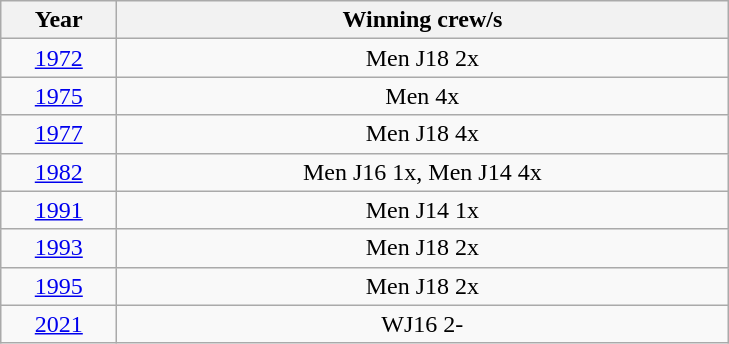<table class="wikitable" style="text-align:center">
<tr>
<th width=70>Year</th>
<th width=400>Winning crew/s</th>
</tr>
<tr>
<td><a href='#'>1972</a></td>
<td>Men J18 2x</td>
</tr>
<tr>
<td><a href='#'>1975</a></td>
<td>Men 4x</td>
</tr>
<tr>
<td><a href='#'>1977</a></td>
<td>Men J18 4x</td>
</tr>
<tr>
<td><a href='#'>1982</a></td>
<td>Men J16 1x, Men J14 4x</td>
</tr>
<tr>
<td><a href='#'>1991</a></td>
<td>Men J14 1x</td>
</tr>
<tr>
<td><a href='#'>1993</a></td>
<td>Men J18 2x</td>
</tr>
<tr>
<td><a href='#'>1995</a></td>
<td>Men J18 2x</td>
</tr>
<tr>
<td><a href='#'>2021</a></td>
<td>WJ16 2- </td>
</tr>
</table>
